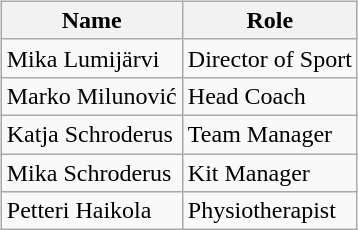<table>
<tr>
<td valign="top"><br><table class="wikitable">
<tr>
<th>Name</th>
<th>Role</th>
</tr>
<tr>
<td> Mika Lumijärvi</td>
<td>Director of Sport</td>
</tr>
<tr>
<td> Marko Milunović</td>
<td>Head Coach</td>
</tr>
<tr>
<td> Katja Schroderus</td>
<td>Team Manager</td>
</tr>
<tr>
<td> Mika Schroderus</td>
<td>Kit Manager</td>
</tr>
<tr>
<td> Petteri Haikola</td>
<td>Physiotherapist</td>
</tr>
</table>
</td>
</tr>
</table>
